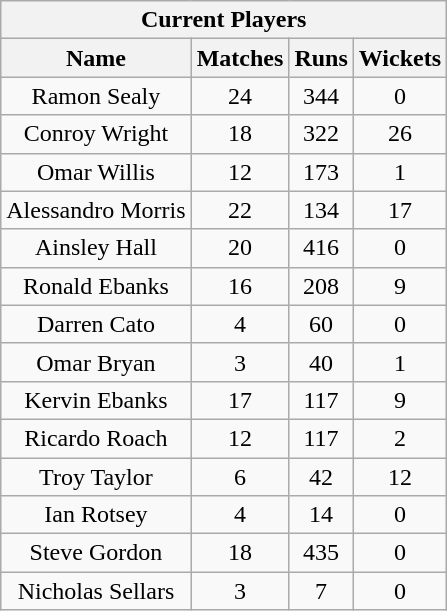<table class="wikitable sortable">
<tr>
<th colspan=4>Current Players</th>
</tr>
<tr>
<th>Name</th>
<th>Matches</th>
<th>Runs</th>
<th>Wickets</th>
</tr>
<tr>
<td style="text-align:center;">Ramon Sealy</td>
<td align=center>24</td>
<td align=center>344</td>
<td align=center>0</td>
</tr>
<tr>
<td style="text-align:center;">Conroy Wright</td>
<td align=center>18</td>
<td align=center>322</td>
<td align=center>26</td>
</tr>
<tr>
<td style="text-align:center;">Omar Willis</td>
<td align=center>12</td>
<td align=center>173</td>
<td align=center>1</td>
</tr>
<tr>
<td style="text-align:center;">Alessandro Morris</td>
<td align=center>22</td>
<td align=center>134</td>
<td align=center>17</td>
</tr>
<tr>
<td style="text-align:center;">Ainsley Hall</td>
<td align=center>20</td>
<td align=center>416</td>
<td align=center>0</td>
</tr>
<tr>
<td style="text-align:center;">Ronald Ebanks</td>
<td align=center>16</td>
<td align=center>208</td>
<td align=center>9</td>
</tr>
<tr>
<td style="text-align:center;">Darren Cato</td>
<td align=center>4</td>
<td align=center>60</td>
<td align=center>0</td>
</tr>
<tr>
<td style="text-align:center;">Omar Bryan</td>
<td align=center>3</td>
<td align=center>40</td>
<td align=center>1</td>
</tr>
<tr>
<td style="text-align:center;">Kervin Ebanks</td>
<td align=center>17</td>
<td align=center>117</td>
<td align=center>9</td>
</tr>
<tr>
<td style="text-align:center;">Ricardo Roach</td>
<td align=center>12</td>
<td align=center>117</td>
<td align=center>2</td>
</tr>
<tr>
<td style="text-align:center;">Troy Taylor</td>
<td align=center>6</td>
<td align=center>42</td>
<td align=center>12</td>
</tr>
<tr>
<td style="text-align:center;">Ian Rotsey</td>
<td align=center>4</td>
<td align=center>14</td>
<td align=center>0</td>
</tr>
<tr>
<td style="text-align:center;">Steve Gordon</td>
<td align=center>18</td>
<td align=center>435</td>
<td align=center>0</td>
</tr>
<tr>
<td style="text-align:center;">Nicholas Sellars</td>
<td align=center>3</td>
<td align=center>7</td>
<td align=center>0</td>
</tr>
</table>
